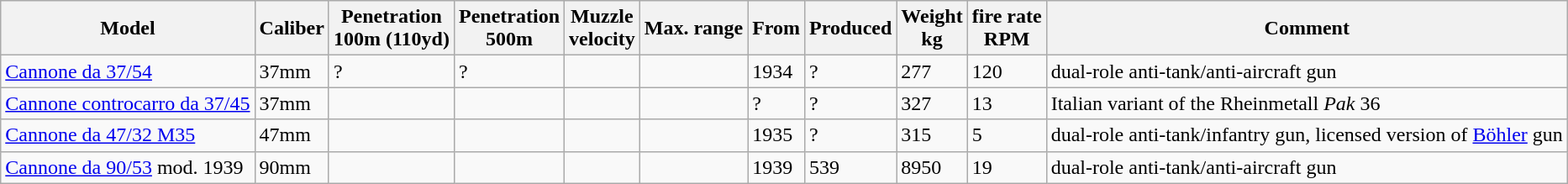<table class="wikitable sortable">
<tr>
<th>Model</th>
<th>Caliber</th>
<th>Penetration<br>100m (110yd)</th>
<th>Penetration<br>500m</th>
<th>Muzzle<br>velocity</th>
<th>Max. range</th>
<th>From</th>
<th>Produced</th>
<th>Weight<br>kg</th>
<th>fire rate<br> RPM</th>
<th>Comment</th>
</tr>
<tr>
<td><a href='#'>Cannone da 37/54</a></td>
<td>37mm</td>
<td>?</td>
<td>?</td>
<td></td>
<td></td>
<td>1934</td>
<td>?</td>
<td>277</td>
<td>120</td>
<td>dual-role anti-tank/anti-aircraft gun</td>
</tr>
<tr>
<td><a href='#'>Cannone controcarro da 37/45</a></td>
<td>37mm</td>
<td></td>
<td></td>
<td></td>
<td></td>
<td>?</td>
<td>?</td>
<td>327</td>
<td>13</td>
<td>Italian variant of the Rheinmetall <em>Pak</em> 36</td>
</tr>
<tr>
<td><a href='#'>Cannone da 47/32 M35</a></td>
<td>47mm</td>
<td></td>
<td></td>
<td></td>
<td></td>
<td>1935</td>
<td>?</td>
<td>315</td>
<td>5</td>
<td>dual-role anti-tank/infantry gun, licensed version of <a href='#'>Böhler</a> gun</td>
</tr>
<tr>
<td><a href='#'>Cannone da 90/53</a> mod. 1939</td>
<td>90mm</td>
<td></td>
<td></td>
<td></td>
<td></td>
<td>1939</td>
<td>539</td>
<td>8950</td>
<td>19</td>
<td>dual-role anti-tank/anti-aircraft gun</td>
</tr>
</table>
